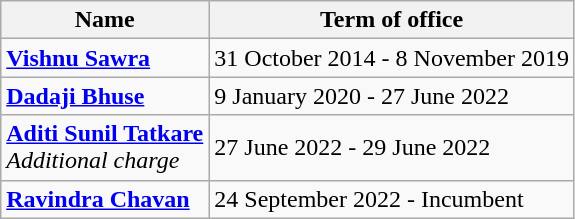<table class="wikitable">
<tr>
<th>Name</th>
<th>Term of office</th>
</tr>
<tr>
<td><strong><a href='#'>Vishnu Sawra</a></strong></td>
<td>31 October 2014 - 8 November 2019</td>
</tr>
<tr>
<td><strong><a href='#'>Dadaji Bhuse</a></strong></td>
<td>9 January 2020 - 27 June 2022</td>
</tr>
<tr>
<td><strong><a href='#'>Aditi Sunil Tatkare</a></strong><br><em>Additional charge</em></td>
<td>27 June 2022 - 29 June 2022</td>
</tr>
<tr>
<td><strong><a href='#'>Ravindra Chavan</a></strong></td>
<td>24 September 2022 - Incumbent</td>
</tr>
</table>
